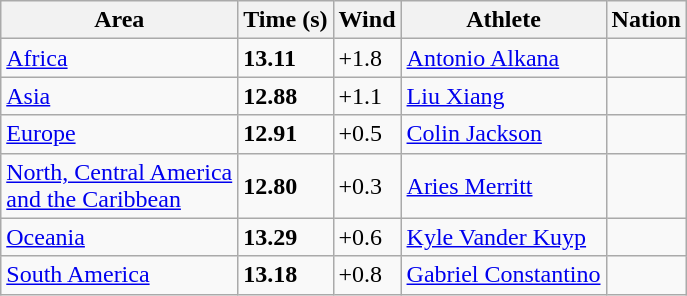<table class="wikitable">
<tr>
<th>Area</th>
<th>Time (s)</th>
<th>Wind</th>
<th>Athlete</th>
<th>Nation</th>
</tr>
<tr>
<td><a href='#'>Africa</a> </td>
<td><strong>13.11</strong></td>
<td>+1.8</td>
<td><a href='#'>Antonio Alkana</a></td>
<td></td>
</tr>
<tr>
<td><a href='#'>Asia</a> </td>
<td><strong>12.88</strong></td>
<td>+1.1</td>
<td><a href='#'>Liu Xiang</a></td>
<td></td>
</tr>
<tr>
<td><a href='#'>Europe</a> </td>
<td><strong>12.91</strong></td>
<td>+0.5</td>
<td><a href='#'>Colin Jackson</a></td>
<td></td>
</tr>
<tr>
<td><a href='#'>North, Central America<br>and the Caribbean</a> </td>
<td><strong>12.80</strong> </td>
<td>+0.3</td>
<td><a href='#'>Aries Merritt</a></td>
<td></td>
</tr>
<tr>
<td><a href='#'>Oceania</a> </td>
<td><strong>13.29</strong></td>
<td>+0.6</td>
<td><a href='#'>Kyle Vander Kuyp</a></td>
<td></td>
</tr>
<tr>
<td><a href='#'>South America</a> </td>
<td><strong>13.18</strong></td>
<td>+0.8</td>
<td><a href='#'>Gabriel Constantino</a></td>
<td></td>
</tr>
</table>
